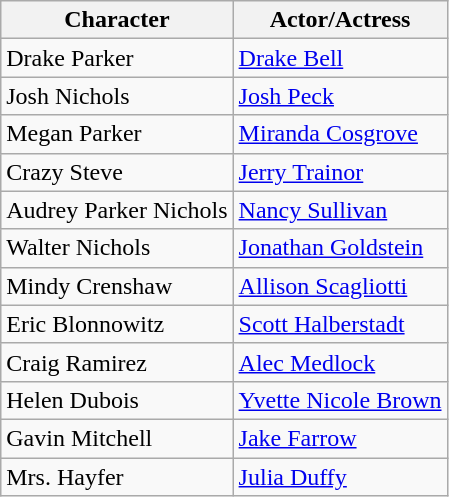<table class="wikitable" border="1">
<tr>
<th>Character</th>
<th>Actor/Actress</th>
</tr>
<tr>
<td>Drake Parker</td>
<td><a href='#'>Drake Bell</a></td>
</tr>
<tr>
<td>Josh Nichols</td>
<td><a href='#'>Josh Peck</a></td>
</tr>
<tr>
<td>Megan Parker</td>
<td><a href='#'>Miranda Cosgrove</a></td>
</tr>
<tr>
<td>Crazy Steve</td>
<td><a href='#'>Jerry Trainor</a></td>
</tr>
<tr>
<td>Audrey Parker Nichols</td>
<td><a href='#'>Nancy Sullivan</a></td>
</tr>
<tr>
<td>Walter Nichols</td>
<td><a href='#'>Jonathan Goldstein</a></td>
</tr>
<tr>
<td>Mindy Crenshaw</td>
<td><a href='#'>Allison Scagliotti</a></td>
</tr>
<tr>
<td>Eric Blonnowitz</td>
<td><a href='#'>Scott Halberstadt</a></td>
</tr>
<tr>
<td>Craig Ramirez</td>
<td><a href='#'>Alec Medlock</a></td>
</tr>
<tr>
<td>Helen Dubois</td>
<td><a href='#'>Yvette Nicole Brown</a></td>
</tr>
<tr>
<td>Gavin Mitchell</td>
<td><a href='#'>Jake Farrow</a></td>
</tr>
<tr>
<td>Mrs. Hayfer</td>
<td><a href='#'>Julia Duffy</a></td>
</tr>
</table>
